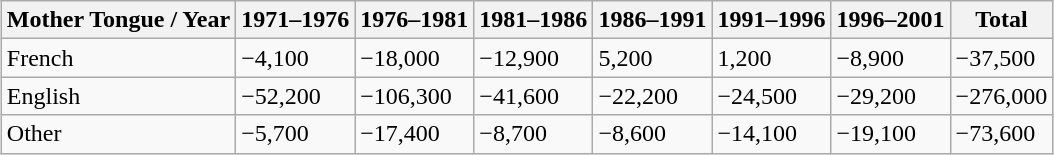<table class="wikitable" style="margin:0.5em auto">
<tr>
<th>Mother Tongue / Year</th>
<th>1971–1976</th>
<th>1976–1981</th>
<th>1981–1986</th>
<th>1986–1991</th>
<th>1991–1996</th>
<th>1996–2001</th>
<th>Total</th>
</tr>
<tr>
<td>French</td>
<td>−4,100</td>
<td>−18,000</td>
<td>−12,900</td>
<td>5,200</td>
<td>1,200</td>
<td>−8,900</td>
<td>−37,500</td>
</tr>
<tr>
<td>English</td>
<td>−52,200</td>
<td>−106,300</td>
<td>−41,600</td>
<td>−22,200</td>
<td>−24,500</td>
<td>−29,200</td>
<td>−276,000</td>
</tr>
<tr>
<td>Other</td>
<td>−5,700</td>
<td>−17,400</td>
<td>−8,700</td>
<td>−8,600</td>
<td>−14,100</td>
<td>−19,100</td>
<td>−73,600</td>
</tr>
</table>
